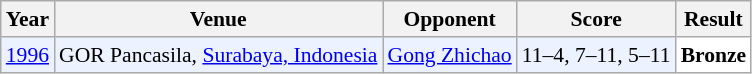<table class="sortable wikitable" style="font-size: 90%;">
<tr>
<th>Year</th>
<th>Venue</th>
<th>Opponent</th>
<th>Score</th>
<th>Result</th>
</tr>
<tr style="background:#ECF2FF">
<td align="center"><a href='#'>1996</a></td>
<td align="left">GOR Pancasila, <a href='#'>Surabaya, Indonesia</a></td>
<td align="left"> <a href='#'>Gong Zhichao</a></td>
<td align="left">11–4, 7–11, 5–11</td>
<td style="text-align:left; background:white"> <strong>Bronze</strong></td>
</tr>
</table>
